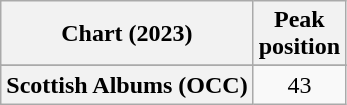<table class="wikitable sortable plainrowheaders" style="text-align:center;">
<tr>
<th scope="col">Chart (2023)</th>
<th scope="col">Peak<br>position</th>
</tr>
<tr>
</tr>
<tr>
</tr>
<tr>
</tr>
<tr>
<th scope="row">Scottish Albums (OCC)</th>
<td>43</td>
</tr>
</table>
